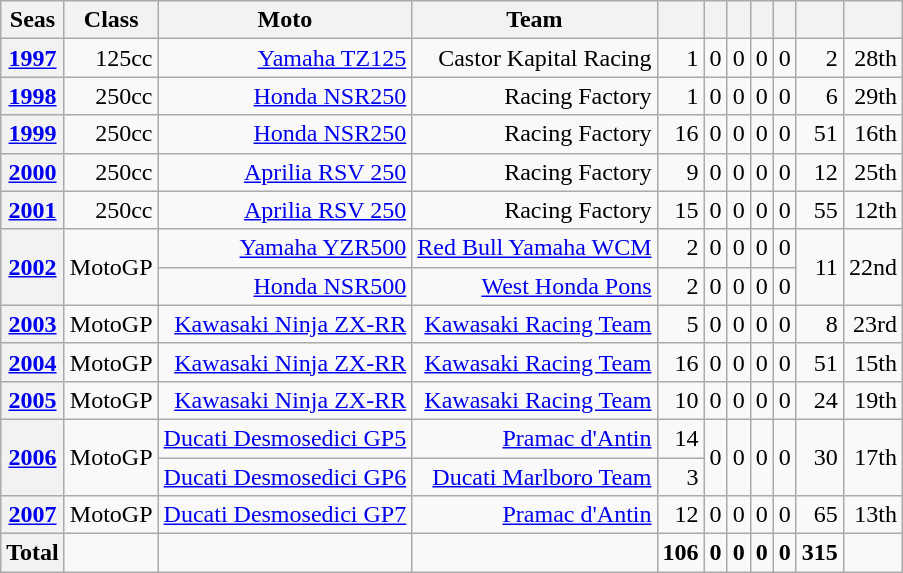<table class="wikitable">
<tr>
<th>Seas</th>
<th>Class</th>
<th>Moto</th>
<th>Team</th>
<th></th>
<th></th>
<th></th>
<th></th>
<th></th>
<th></th>
<th></th>
</tr>
<tr align="right">
<th><a href='#'>1997</a></th>
<td>125cc</td>
<td><a href='#'>Yamaha TZ125</a></td>
<td>Castor Kapital Racing</td>
<td>1</td>
<td>0</td>
<td>0</td>
<td>0</td>
<td>0</td>
<td>2</td>
<td>28th</td>
</tr>
<tr align="right">
<th><a href='#'>1998</a></th>
<td>250cc</td>
<td><a href='#'>Honda NSR250</a></td>
<td>Racing Factory</td>
<td>1</td>
<td>0</td>
<td>0</td>
<td>0</td>
<td>0</td>
<td>6</td>
<td>29th</td>
</tr>
<tr align="right">
<th><a href='#'>1999</a></th>
<td>250cc</td>
<td><a href='#'>Honda NSR250</a></td>
<td>Racing Factory</td>
<td>16</td>
<td>0</td>
<td>0</td>
<td>0</td>
<td>0</td>
<td>51</td>
<td>16th</td>
</tr>
<tr align="right">
<th><a href='#'>2000</a></th>
<td>250cc</td>
<td><a href='#'>Aprilia RSV 250</a></td>
<td>Racing Factory</td>
<td>9</td>
<td>0</td>
<td>0</td>
<td>0</td>
<td>0</td>
<td>12</td>
<td>25th</td>
</tr>
<tr align="right">
<th><a href='#'>2001</a></th>
<td>250cc</td>
<td><a href='#'>Aprilia RSV 250</a></td>
<td>Racing Factory</td>
<td>15</td>
<td>0</td>
<td>0</td>
<td>0</td>
<td>0</td>
<td>55</td>
<td>12th</td>
</tr>
<tr align="right">
<th rowspan=2><a href='#'>2002</a></th>
<td rowspan=2>MotoGP</td>
<td><a href='#'>Yamaha YZR500</a></td>
<td><a href='#'>Red Bull Yamaha WCM</a></td>
<td>2</td>
<td>0</td>
<td>0</td>
<td>0</td>
<td>0</td>
<td rowspan=2>11</td>
<td rowspan=2>22nd</td>
</tr>
<tr align="right">
<td><a href='#'>Honda NSR500</a></td>
<td><a href='#'>West Honda Pons</a></td>
<td>2</td>
<td>0</td>
<td>0</td>
<td>0</td>
<td>0</td>
</tr>
<tr align="right">
<th><a href='#'>2003</a></th>
<td>MotoGP</td>
<td><a href='#'>Kawasaki Ninja ZX-RR</a></td>
<td><a href='#'>Kawasaki Racing Team</a></td>
<td>5</td>
<td>0</td>
<td>0</td>
<td>0</td>
<td>0</td>
<td>8</td>
<td>23rd</td>
</tr>
<tr align="right">
<th><a href='#'>2004</a></th>
<td>MotoGP</td>
<td><a href='#'>Kawasaki Ninja ZX-RR</a></td>
<td><a href='#'>Kawasaki Racing Team</a></td>
<td>16</td>
<td>0</td>
<td>0</td>
<td>0</td>
<td>0</td>
<td>51</td>
<td>15th</td>
</tr>
<tr align="right">
<th><a href='#'>2005</a></th>
<td>MotoGP</td>
<td><a href='#'>Kawasaki Ninja ZX-RR</a></td>
<td><a href='#'>Kawasaki Racing Team</a></td>
<td>10</td>
<td>0</td>
<td>0</td>
<td>0</td>
<td>0</td>
<td>24</td>
<td>19th</td>
</tr>
<tr align="right">
<th rowspan=2><a href='#'>2006</a></th>
<td rowspan=2>MotoGP</td>
<td><a href='#'>Ducati Desmosedici GP5</a></td>
<td><a href='#'>Pramac d'Antin</a></td>
<td>14</td>
<td rowspan=2>0</td>
<td rowspan=2>0</td>
<td rowspan=2>0</td>
<td rowspan=2>0</td>
<td rowspan=2>30</td>
<td rowspan=2>17th</td>
</tr>
<tr align="right">
<td><a href='#'>Ducati Desmosedici GP6</a></td>
<td><a href='#'>Ducati Marlboro Team</a></td>
<td>3</td>
</tr>
<tr align="right">
<th><a href='#'>2007</a></th>
<td>MotoGP</td>
<td><a href='#'>Ducati Desmosedici GP7</a></td>
<td><a href='#'>Pramac d'Antin</a></td>
<td>12</td>
<td>0</td>
<td>0</td>
<td>0</td>
<td>0</td>
<td>65</td>
<td>13th</td>
</tr>
<tr align="right">
<th>Total</th>
<td></td>
<td></td>
<td></td>
<td><strong>106</strong></td>
<td><strong>0</strong></td>
<td><strong>0</strong></td>
<td><strong>0</strong></td>
<td><strong>0</strong></td>
<td><strong>315</strong></td>
<td></td>
</tr>
</table>
